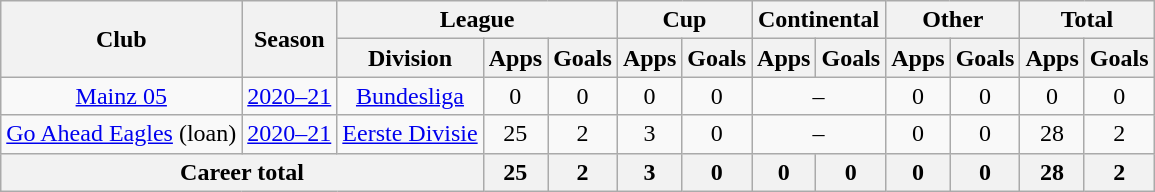<table class="wikitable" style="text-align:center">
<tr>
<th rowspan="2">Club</th>
<th rowspan="2">Season</th>
<th colspan="3">League</th>
<th colspan="2">Cup</th>
<th colspan="2">Continental</th>
<th colspan="2">Other</th>
<th colspan="2">Total</th>
</tr>
<tr>
<th>Division</th>
<th>Apps</th>
<th>Goals</th>
<th>Apps</th>
<th>Goals</th>
<th>Apps</th>
<th>Goals</th>
<th>Apps</th>
<th>Goals</th>
<th>Apps</th>
<th>Goals</th>
</tr>
<tr>
<td><a href='#'>Mainz 05</a></td>
<td><a href='#'>2020–21</a></td>
<td><a href='#'>Bundesliga</a></td>
<td>0</td>
<td>0</td>
<td>0</td>
<td>0</td>
<td colspan="2">–</td>
<td>0</td>
<td>0</td>
<td>0</td>
<td>0</td>
</tr>
<tr>
<td><a href='#'>Go Ahead Eagles</a> (loan)</td>
<td><a href='#'>2020–21</a></td>
<td><a href='#'>Eerste Divisie</a></td>
<td>25</td>
<td>2</td>
<td>3</td>
<td>0</td>
<td colspan="2">–</td>
<td>0</td>
<td>0</td>
<td>28</td>
<td>2</td>
</tr>
<tr>
<th colspan="3">Career total</th>
<th>25</th>
<th>2</th>
<th>3</th>
<th>0</th>
<th>0</th>
<th>0</th>
<th>0</th>
<th>0</th>
<th>28</th>
<th>2</th>
</tr>
</table>
